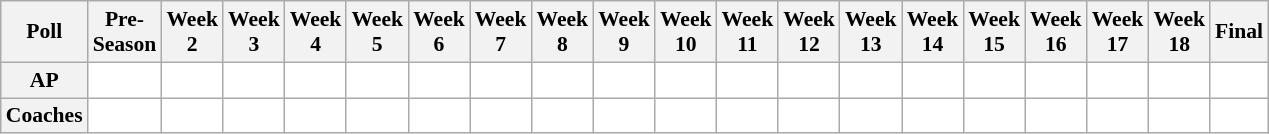<table class="wikitable" style="white-space:nowrap;font-size:90%">
<tr>
<th>Poll</th>
<th>Pre-<br>Season</th>
<th>Week<br>2</th>
<th>Week<br>3</th>
<th>Week<br>4</th>
<th>Week<br>5</th>
<th>Week<br>6</th>
<th>Week<br>7</th>
<th>Week<br>8</th>
<th>Week<br>9</th>
<th>Week<br>10</th>
<th>Week<br>11</th>
<th>Week<br>12</th>
<th>Week<br>13</th>
<th>Week<br>14</th>
<th>Week<br>15</th>
<th>Week<br>16</th>
<th>Week<br>17</th>
<th>Week<br>18</th>
<th>Final</th>
</tr>
<tr style="text-align:center;">
<th>AP</th>
<td style="background:#FFFFFF;"></td>
<td style="background:#FFFFFF;"></td>
<td style="background:#FFFFFF;"></td>
<td style="background:#FFFFFF;"></td>
<td style="background:#FFFFFF;"></td>
<td style="background:#FFFFFF;"></td>
<td style="background:#FFFFFF;"></td>
<td style="background:#FFFFFF;"></td>
<td style="background:#FFFFFF;"></td>
<td style="background:#FFFFFF;"></td>
<td style="background:#FFFFFF;"></td>
<td style="background:#FFFFFF;"></td>
<td style="background:#FFFFFF;"></td>
<td style="background:#FFFFFF;"></td>
<td style="background:#FFFFFF;"></td>
<td style="background:#FFFFFF;"></td>
<td style="background:#FFFFFF;"></td>
<td style="background:#FFFFFF;"></td>
<td style="background:#FFFFFF;"></td>
</tr>
<tr style="text-align:center;">
<th>Coaches</th>
<td style="background:#FFFFFF;"></td>
<td style="background:#FFFFFF;"></td>
<td style="background:#FFFFFF;"></td>
<td style="background:#FFFFFF;"></td>
<td style="background:#FFFFFF;"></td>
<td style="background:#FFFFFF;"></td>
<td style="background:#FFFFFF;"></td>
<td style="background:#FFFFFF;"></td>
<td style="background:#FFFFFF;"></td>
<td style="background:#FFFFFF;"></td>
<td style="background:#FFFFFF;"></td>
<td style="background:#FFFFFF;"></td>
<td style="background:#FFFFFF;"></td>
<td style="background:#FFFFFF;"></td>
<td style="background:#FFFFFF;"></td>
<td style="background:#FFFFFF;"></td>
<td style="background:#FFFFFF;"></td>
<td style="background:#FFFFFF;"></td>
<td style="background:#FFFFFF;"></td>
</tr>
</table>
